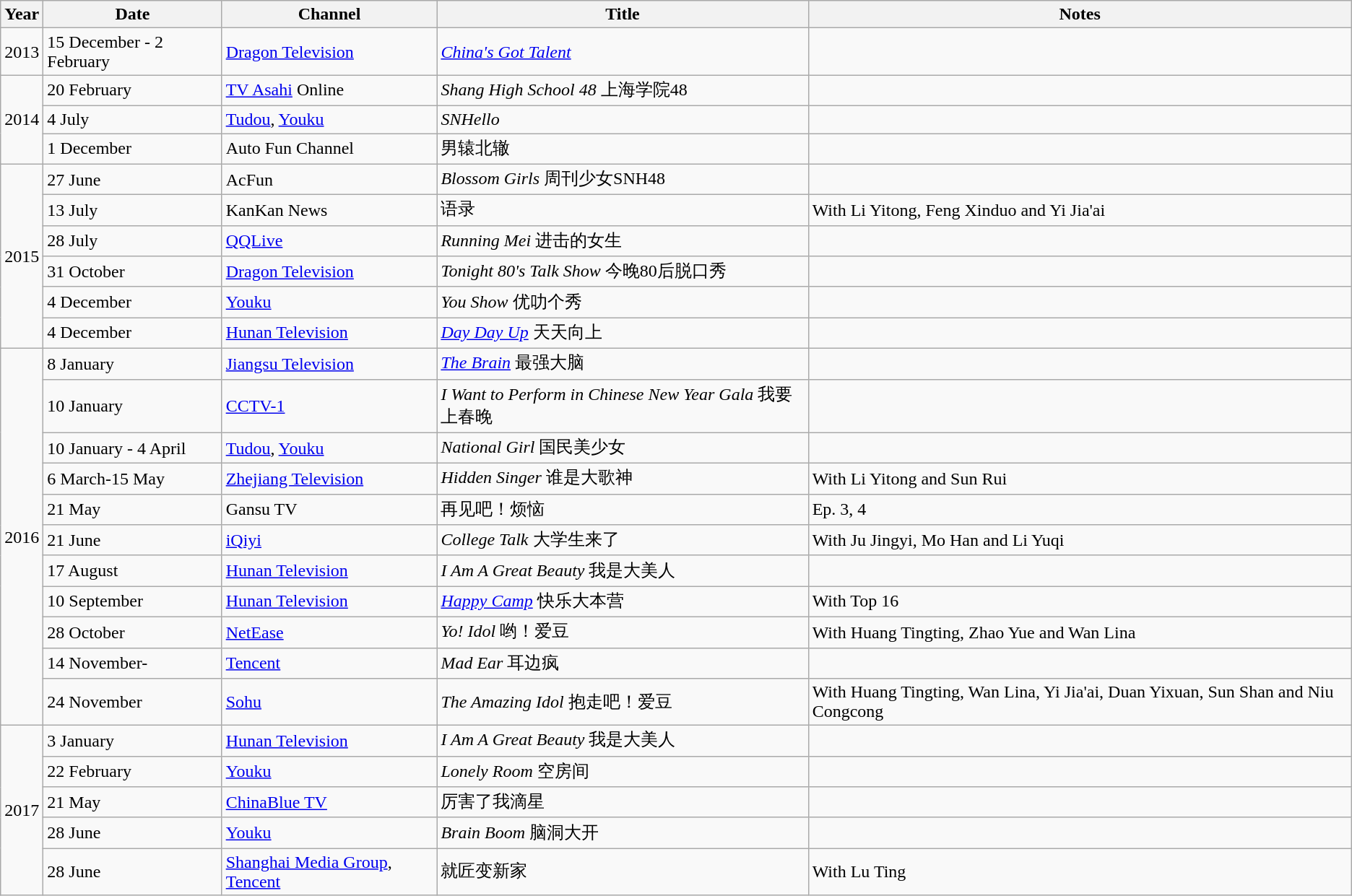<table class="wikitable">
<tr>
<th>Year</th>
<th>Date</th>
<th>Channel</th>
<th>Title</th>
<th>Notes</th>
</tr>
<tr>
<td>2013</td>
<td>15 December - 2 February</td>
<td><a href='#'>Dragon Television</a></td>
<td><em><a href='#'>China's Got Talent</a></em></td>
<td></td>
</tr>
<tr>
<td rowspan="3">2014</td>
<td>20 February</td>
<td><a href='#'>TV Asahi</a> Online</td>
<td><em>Shang High School 48</em> 上海学院48</td>
<td></td>
</tr>
<tr>
<td>4 July</td>
<td><a href='#'>Tudou</a>, <a href='#'>Youku</a></td>
<td><em>SNHello</em></td>
<td></td>
</tr>
<tr>
<td>1 December</td>
<td>Auto Fun Channel</td>
<td>男辕北辙</td>
<td></td>
</tr>
<tr>
<td rowspan="6">2015</td>
<td>27 June</td>
<td>AcFun</td>
<td><em>Blossom Girls </em> 周刊少女SNH48</td>
<td></td>
</tr>
<tr>
<td>13 July</td>
<td>KanKan News</td>
<td>语录</td>
<td>With Li Yitong, Feng Xinduo and Yi Jia'ai</td>
</tr>
<tr>
<td>28 July</td>
<td><a href='#'>QQLive</a></td>
<td><em>Running Mei</em> 进击的女生</td>
<td></td>
</tr>
<tr>
<td>31 October</td>
<td><a href='#'>Dragon Television</a></td>
<td><em>Tonight 80's Talk Show</em> 今晚80后脱口秀</td>
<td></td>
</tr>
<tr>
<td>4 December</td>
<td><a href='#'>Youku</a></td>
<td><em>You Show</em> 优叻个秀</td>
<td></td>
</tr>
<tr>
<td>4 December</td>
<td><a href='#'>Hunan Television</a></td>
<td><em><a href='#'>Day Day Up</a></em> 天天向上</td>
<td></td>
</tr>
<tr>
<td rowspan="11">2016</td>
<td>8 January</td>
<td><a href='#'>Jiangsu Television</a></td>
<td><em><a href='#'>The Brain</a></em> 最强大脑</td>
<td></td>
</tr>
<tr>
<td>10 January</td>
<td><a href='#'>CCTV-1</a></td>
<td><em>I Want to Perform in Chinese New Year Gala </em> 我要上春晚</td>
<td></td>
</tr>
<tr>
<td>10 January - 4 April</td>
<td><a href='#'>Tudou</a>, <a href='#'>Youku</a></td>
<td><em>National Girl</em> 国民美少女</td>
<td></td>
</tr>
<tr>
<td>6 March-15 May</td>
<td><a href='#'>Zhejiang Television</a></td>
<td><em>Hidden Singer</em> 谁是大歌神</td>
<td>With Li Yitong and Sun Rui</td>
</tr>
<tr>
<td>21 May</td>
<td>Gansu TV</td>
<td>再见吧！烦恼</td>
<td>Ep. 3, 4</td>
</tr>
<tr>
<td>21 June</td>
<td><a href='#'>iQiyi</a></td>
<td><em>College Talk</em> 大学生来了</td>
<td>With Ju Jingyi, Mo Han and Li Yuqi</td>
</tr>
<tr>
<td>17 August</td>
<td><a href='#'>Hunan Television</a></td>
<td><em>I Am A Great Beauty</em> 我是大美人</td>
<td></td>
</tr>
<tr>
<td>10 September</td>
<td><a href='#'>Hunan Television</a></td>
<td><em><a href='#'>Happy Camp</a></em> 快乐大本营</td>
<td>With Top 16</td>
</tr>
<tr>
<td>28 October</td>
<td><a href='#'>NetEase</a></td>
<td><em>Yo! Idol</em> 哟！爱豆</td>
<td>With Huang Tingting, Zhao Yue and Wan Lina</td>
</tr>
<tr>
<td>14 November-</td>
<td><a href='#'>Tencent</a></td>
<td><em>Mad Ear</em> 耳边疯</td>
<td></td>
</tr>
<tr>
<td>24 November</td>
<td><a href='#'>Sohu</a></td>
<td><em>The Amazing Idol</em> 抱走吧！爱豆</td>
<td>With Huang Tingting, Wan Lina, Yi Jia'ai, Duan Yixuan, Sun Shan and Niu Congcong</td>
</tr>
<tr>
<td rowspan="5">2017</td>
<td>3 January</td>
<td><a href='#'>Hunan Television</a></td>
<td><em>I Am A Great Beauty</em> 我是大美人</td>
<td></td>
</tr>
<tr>
<td>22 February</td>
<td><a href='#'>Youku</a></td>
<td><em>Lonely Room</em> 空房间</td>
<td></td>
</tr>
<tr>
<td>21 May</td>
<td><a href='#'>ChinaBlue TV</a></td>
<td>厉害了我滴星</td>
<td></td>
</tr>
<tr>
<td>28 June</td>
<td><a href='#'>Youku</a></td>
<td><em>Brain Boom</em> 脑洞大开</td>
<td></td>
</tr>
<tr>
<td>28 June</td>
<td><a href='#'>Shanghai Media Group</a>, <a href='#'>Tencent</a></td>
<td>就匠变新家</td>
<td>With Lu Ting</td>
</tr>
</table>
